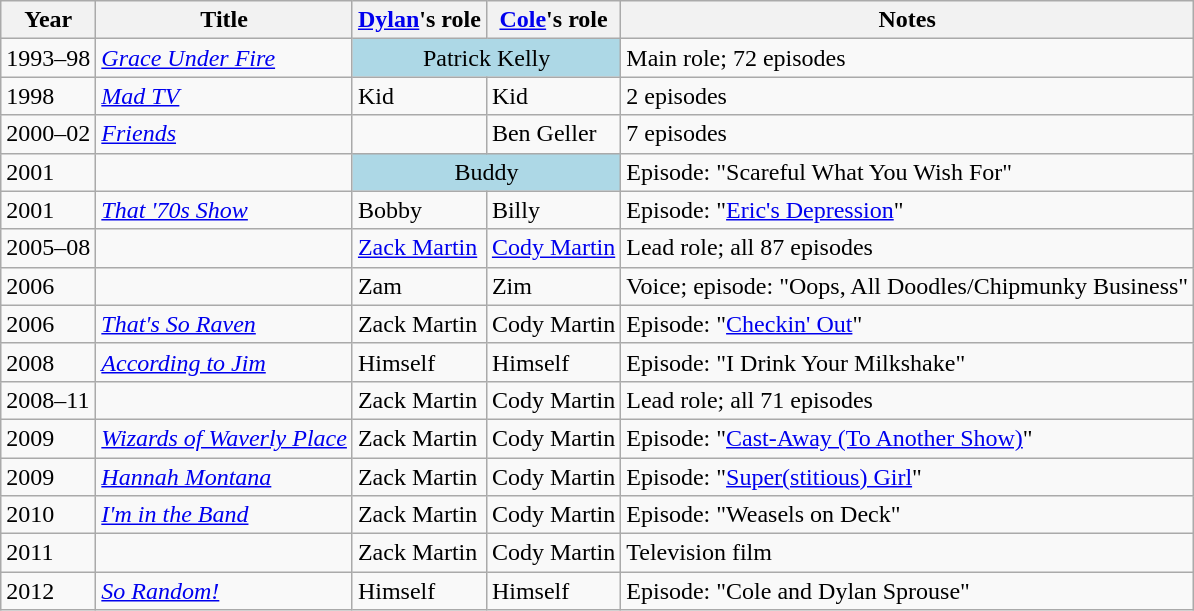<table class="wikitable sortable">
<tr>
<th>Year</th>
<th>Title</th>
<th><a href='#'>Dylan</a>'s role</th>
<th><a href='#'>Cole</a>'s role</th>
<th class="unsortable">Notes</th>
</tr>
<tr>
<td>1993–98</td>
<td><em><a href='#'>Grace Under Fire</a></em></td>
<td style="background:lightblue;" align="center" colspan="2">Patrick Kelly</td>
<td>Main role; 72 episodes</td>
</tr>
<tr>
<td>1998</td>
<td><em><a href='#'>Mad TV</a></em></td>
<td>Kid</td>
<td>Kid</td>
<td>2 episodes</td>
</tr>
<tr>
<td>2000–02</td>
<td><em><a href='#'>Friends</a></em></td>
<td></td>
<td>Ben Geller</td>
<td>7 episodes</td>
</tr>
<tr>
<td>2001</td>
<td><em></em></td>
<td style="background:lightblue;" align="center" colspan="2">Buddy</td>
<td>Episode: "Scareful What You Wish For"</td>
</tr>
<tr>
<td>2001</td>
<td><em><a href='#'>That '70s Show</a></em></td>
<td>Bobby</td>
<td>Billy</td>
<td>Episode: "<a href='#'>Eric's Depression</a>"</td>
</tr>
<tr>
<td>2005–08</td>
<td><em></em></td>
<td><a href='#'>Zack Martin</a></td>
<td><a href='#'>Cody Martin</a></td>
<td>Lead role; all 87 episodes</td>
</tr>
<tr>
<td>2006</td>
<td><em></em></td>
<td>Zam</td>
<td>Zim</td>
<td>Voice; episode: "Oops, All Doodles/Chipmunky Business"</td>
</tr>
<tr>
<td>2006</td>
<td><em><a href='#'>That's So Raven</a></em></td>
<td>Zack Martin</td>
<td>Cody Martin</td>
<td>Episode: "<a href='#'>Checkin' Out</a>"</td>
</tr>
<tr>
<td>2008</td>
<td><em><a href='#'>According to Jim</a></em></td>
<td>Himself</td>
<td>Himself</td>
<td>Episode: "I Drink Your Milkshake"</td>
</tr>
<tr>
<td>2008–11</td>
<td><em></em></td>
<td>Zack Martin</td>
<td>Cody Martin</td>
<td>Lead role; all 71 episodes</td>
</tr>
<tr>
<td>2009</td>
<td><em><a href='#'>Wizards of Waverly Place</a></em></td>
<td>Zack Martin</td>
<td>Cody Martin</td>
<td>Episode: "<a href='#'>Cast-Away (To Another Show)</a>"</td>
</tr>
<tr>
<td>2009</td>
<td><em><a href='#'>Hannah Montana</a></em></td>
<td>Zack Martin</td>
<td>Cody Martin</td>
<td>Episode: "<a href='#'>Super(stitious) Girl</a>"</td>
</tr>
<tr>
<td>2010</td>
<td><em><a href='#'>I'm in the Band</a></em></td>
<td>Zack Martin</td>
<td>Cody Martin</td>
<td>Episode: "Weasels on Deck"</td>
</tr>
<tr>
<td>2011</td>
<td><em></em></td>
<td>Zack Martin</td>
<td>Cody Martin</td>
<td>Television film</td>
</tr>
<tr>
<td>2012</td>
<td><em><a href='#'>So Random!</a></em></td>
<td>Himself</td>
<td>Himself</td>
<td>Episode: "Cole and Dylan Sprouse"</td>
</tr>
</table>
